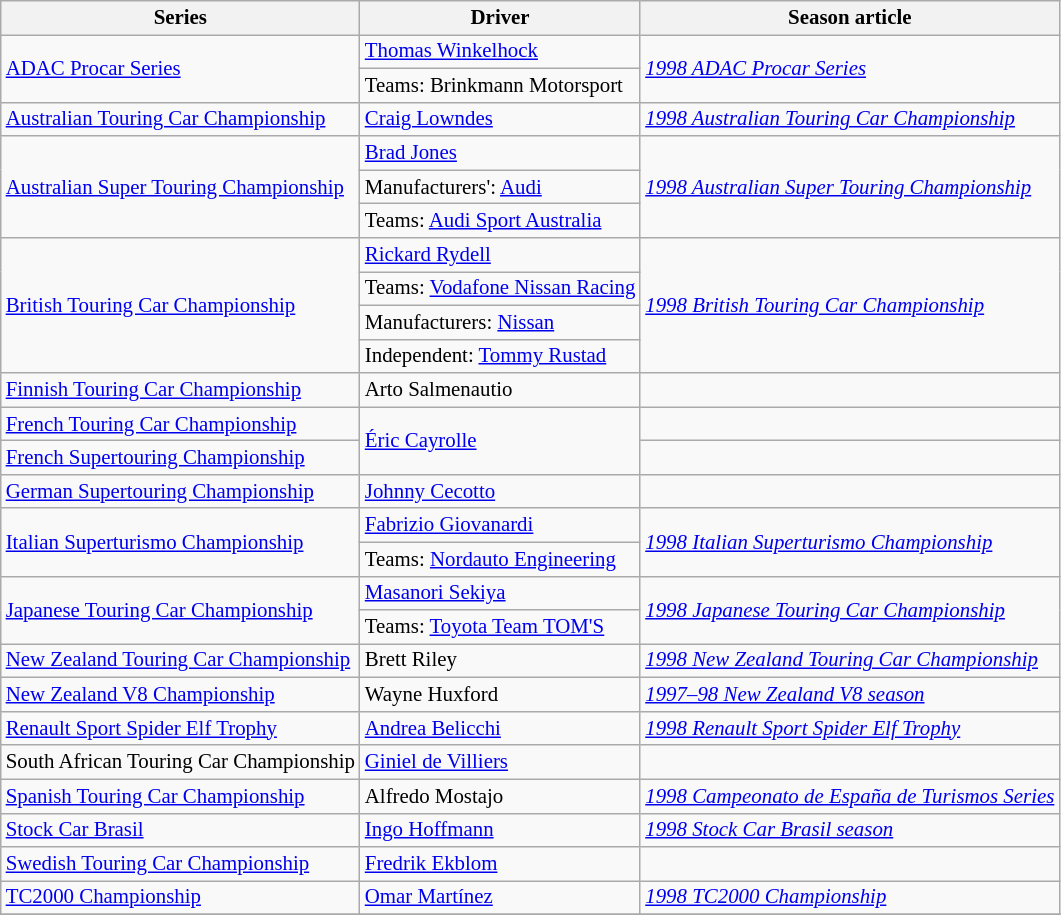<table class="wikitable" style="font-size: 87%;">
<tr>
<th>Series</th>
<th>Driver</th>
<th>Season article</th>
</tr>
<tr>
<td rowspan=2><a href='#'>ADAC Procar Series</a></td>
<td> <a href='#'>Thomas Winkelhock</a></td>
<td rowspan=2><em><a href='#'>1998 ADAC Procar Series</a></em></td>
</tr>
<tr>
<td>Teams:  Brinkmann Motorsport</td>
</tr>
<tr>
<td><a href='#'>Australian Touring Car Championship</a></td>
<td> <a href='#'>Craig Lowndes</a></td>
<td><em><a href='#'>1998 Australian Touring Car Championship</a></em></td>
</tr>
<tr>
<td rowspan=3><a href='#'>Australian Super Touring Championship</a></td>
<td> <a href='#'>Brad Jones</a></td>
<td rowspan=3><em><a href='#'>1998 Australian Super Touring Championship</a></em></td>
</tr>
<tr>
<td>Manufacturers': <a href='#'>Audi</a></td>
</tr>
<tr>
<td>Teams: <a href='#'>Audi Sport Australia</a></td>
</tr>
<tr>
<td rowspan=4><a href='#'>British Touring Car Championship</a></td>
<td> <a href='#'>Rickard Rydell</a></td>
<td rowspan=4><em><a href='#'>1998 British Touring Car Championship</a></em></td>
</tr>
<tr>
<td>Teams:  <a href='#'>Vodafone Nissan Racing</a></td>
</tr>
<tr>
<td>Manufacturers:  <a href='#'>Nissan</a></td>
</tr>
<tr>
<td>Independent:  <a href='#'>Tommy Rustad</a></td>
</tr>
<tr>
<td><a href='#'>Finnish Touring Car Championship</a></td>
<td> Arto Salmenautio</td>
<td></td>
</tr>
<tr>
<td><a href='#'>French Touring Car Championship</a></td>
<td rowspan=2> <a href='#'>Éric Cayrolle</a></td>
<td></td>
</tr>
<tr>
<td><a href='#'>French Supertouring Championship</a></td>
<td></td>
</tr>
<tr>
<td><a href='#'>German Supertouring Championship</a></td>
<td> <a href='#'>Johnny Cecotto</a></td>
<td></td>
</tr>
<tr>
<td rowspan=2><a href='#'>Italian Superturismo Championship</a></td>
<td> <a href='#'>Fabrizio Giovanardi</a></td>
<td rowspan=2><em><a href='#'>1998 Italian Superturismo Championship</a></em></td>
</tr>
<tr>
<td>Teams:  <a href='#'>Nordauto Engineering</a></td>
</tr>
<tr>
<td rowspan=2><a href='#'>Japanese Touring Car Championship</a></td>
<td> <a href='#'>Masanori Sekiya</a></td>
<td rowspan=2><em><a href='#'>1998 Japanese Touring Car Championship</a></em></td>
</tr>
<tr>
<td>Teams:  <a href='#'>Toyota Team TOM'S</a></td>
</tr>
<tr>
<td><a href='#'>New Zealand Touring Car Championship</a></td>
<td> Brett Riley</td>
<td><em><a href='#'>1998 New Zealand Touring Car Championship</a></em></td>
</tr>
<tr>
<td><a href='#'>New Zealand V8 Championship</a></td>
<td> Wayne Huxford</td>
<td><em><a href='#'>1997–98 New Zealand V8 season</a></em></td>
</tr>
<tr>
<td><a href='#'>Renault Sport Spider Elf Trophy</a></td>
<td> <a href='#'>Andrea Belicchi</a></td>
<td><em><a href='#'>1998 Renault Sport Spider Elf Trophy</a></em></td>
</tr>
<tr>
<td>South African Touring Car Championship</td>
<td> <a href='#'>Giniel de Villiers</a></td>
<td></td>
</tr>
<tr>
<td><a href='#'>Spanish Touring Car Championship</a></td>
<td> Alfredo Mostajo</td>
<td><em><a href='#'>1998 Campeonato de España de Turismos Series</a></em></td>
</tr>
<tr>
<td><a href='#'>Stock Car Brasil</a></td>
<td> <a href='#'>Ingo Hoffmann</a></td>
<td><em><a href='#'>1998 Stock Car Brasil season</a></em></td>
</tr>
<tr>
<td><a href='#'>Swedish Touring Car Championship</a></td>
<td> <a href='#'>Fredrik Ekblom</a></td>
<td></td>
</tr>
<tr>
<td><a href='#'>TC2000 Championship</a></td>
<td> <a href='#'>Omar Martínez</a></td>
<td><em><a href='#'>1998 TC2000 Championship</a></em></td>
</tr>
<tr>
</tr>
</table>
